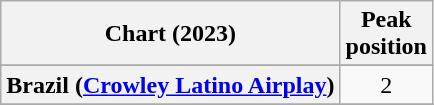<table class="wikitable sortable plainrowheaders" style="text-align:center">
<tr>
<th scope="col">Chart (2023)</th>
<th scope="col">Peak<br>position</th>
</tr>
<tr>
</tr>
<tr>
<th scope="row">Brazil (<a href='#'>Crowley Latino Airplay</a>)</th>
<td>2</td>
</tr>
<tr>
</tr>
</table>
